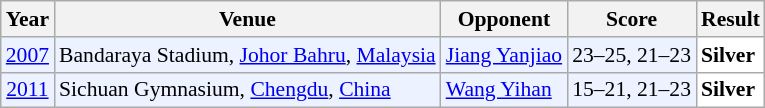<table class="sortable wikitable" style="font-size: 90%;">
<tr>
<th>Year</th>
<th>Venue</th>
<th>Opponent</th>
<th>Score</th>
<th>Result</th>
</tr>
<tr style="background:#ECF2FF">
<td align="center"><a href='#'>2007</a></td>
<td align="left">Bandaraya Stadium, <a href='#'>Johor Bahru</a>, <a href='#'>Malaysia</a></td>
<td align="left"> <a href='#'>Jiang Yanjiao</a></td>
<td align="left">23–25, 21–23</td>
<td style="text-align:left; background:white"> <strong>Silver</strong></td>
</tr>
<tr style="background:#ECF2FF">
<td align="center"><a href='#'>2011</a></td>
<td align="left">Sichuan Gymnasium, <a href='#'>Chengdu</a>, <a href='#'>China</a></td>
<td align="left"> <a href='#'>Wang Yihan</a></td>
<td align="left">15–21, 21–23</td>
<td style="text-align:left; background:white"> <strong>Silver</strong></td>
</tr>
</table>
